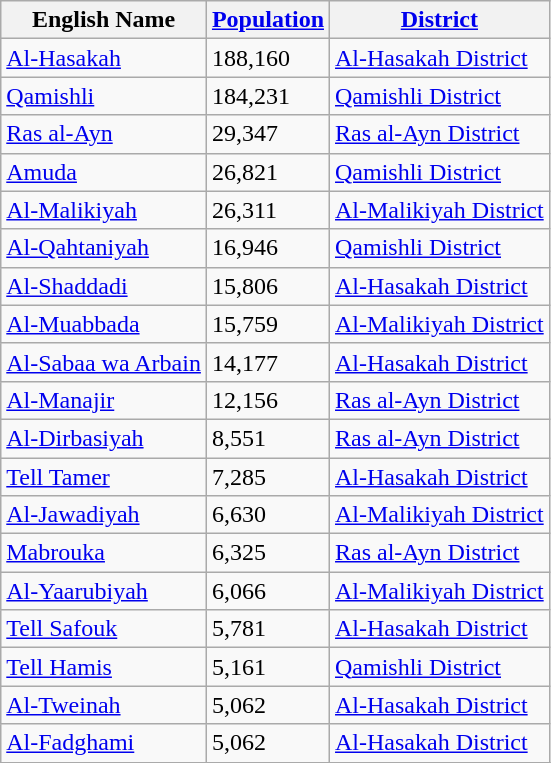<table class="wikitable sortable">
<tr>
<th>English Name</th>
<th><a href='#'>Population</a></th>
<th><a href='#'>District</a></th>
</tr>
<tr>
<td><a href='#'>Al-Hasakah</a></td>
<td>188,160</td>
<td><a href='#'>Al-Hasakah District</a></td>
</tr>
<tr>
<td><a href='#'>Qamishli</a></td>
<td>184,231</td>
<td><a href='#'>Qamishli District</a></td>
</tr>
<tr>
<td><a href='#'>Ras al-Ayn</a></td>
<td>29,347</td>
<td><a href='#'>Ras al-Ayn District</a></td>
</tr>
<tr>
<td><a href='#'>Amuda</a></td>
<td>26,821</td>
<td><a href='#'>Qamishli District</a></td>
</tr>
<tr>
<td><a href='#'>Al-Malikiyah</a></td>
<td>26,311</td>
<td><a href='#'>Al-Malikiyah District</a></td>
</tr>
<tr>
<td><a href='#'>Al-Qahtaniyah</a></td>
<td>16,946</td>
<td><a href='#'>Qamishli District</a></td>
</tr>
<tr>
<td><a href='#'>Al-Shaddadi</a></td>
<td>15,806</td>
<td><a href='#'>Al-Hasakah District</a></td>
</tr>
<tr>
<td><a href='#'>Al-Muabbada</a></td>
<td>15,759</td>
<td><a href='#'>Al-Malikiyah District</a></td>
</tr>
<tr>
<td><a href='#'>Al-Sabaa wa Arbain</a></td>
<td>14,177</td>
<td><a href='#'>Al-Hasakah District</a></td>
</tr>
<tr>
<td><a href='#'>Al-Manajir</a></td>
<td>12,156</td>
<td><a href='#'>Ras al-Ayn District</a></td>
</tr>
<tr>
<td><a href='#'>Al-Dirbasiyah</a></td>
<td>8,551</td>
<td><a href='#'>Ras al-Ayn District</a></td>
</tr>
<tr>
<td><a href='#'>Tell Tamer</a></td>
<td>7,285</td>
<td><a href='#'>Al-Hasakah District</a></td>
</tr>
<tr>
<td><a href='#'>Al-Jawadiyah</a></td>
<td>6,630</td>
<td><a href='#'>Al-Malikiyah District</a></td>
</tr>
<tr>
<td><a href='#'>Mabrouka</a></td>
<td>6,325</td>
<td><a href='#'>Ras al-Ayn District</a></td>
</tr>
<tr>
<td><a href='#'>Al-Yaarubiyah</a></td>
<td>6,066</td>
<td><a href='#'>Al-Malikiyah District</a></td>
</tr>
<tr>
<td><a href='#'>Tell Safouk</a></td>
<td>5,781</td>
<td><a href='#'>Al-Hasakah District</a></td>
</tr>
<tr>
<td><a href='#'>Tell Hamis</a></td>
<td>5,161</td>
<td><a href='#'>Qamishli District</a></td>
</tr>
<tr>
<td><a href='#'>Al-Tweinah</a></td>
<td>5,062</td>
<td><a href='#'>Al-Hasakah District</a></td>
</tr>
<tr>
<td><a href='#'>Al-Fadghami</a></td>
<td>5,062</td>
<td><a href='#'>Al-Hasakah District</a></td>
</tr>
<tr>
</tr>
</table>
